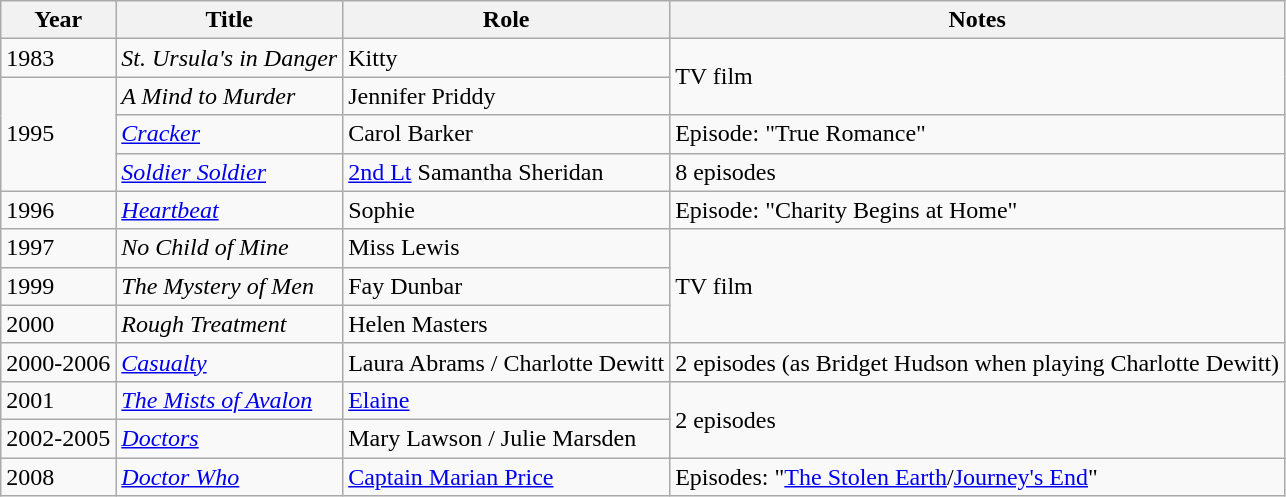<table class="wikitable">
<tr>
<th>Year</th>
<th>Title</th>
<th>Role</th>
<th>Notes</th>
</tr>
<tr>
<td>1983</td>
<td><em>St. Ursula's in Danger</em></td>
<td>Kitty</td>
<td rowspan="2">TV film</td>
</tr>
<tr>
<td rowspan="3">1995</td>
<td><em>A Mind to Murder</em></td>
<td>Jennifer Priddy</td>
</tr>
<tr>
<td><em><a href='#'>Cracker</a></em></td>
<td>Carol Barker</td>
<td>Episode: "True Romance"</td>
</tr>
<tr>
<td><em><a href='#'>Soldier Soldier</a></em></td>
<td><a href='#'>2nd Lt</a> Samantha Sheridan</td>
<td>8 episodes</td>
</tr>
<tr>
<td>1996</td>
<td><em><a href='#'>Heartbeat</a></em></td>
<td>Sophie</td>
<td>Episode: "Charity Begins at Home"</td>
</tr>
<tr>
<td>1997</td>
<td><em>No Child of Mine</em></td>
<td>Miss Lewis</td>
<td rowspan="3">TV film</td>
</tr>
<tr>
<td>1999</td>
<td><em>The Mystery of Men</em></td>
<td>Fay Dunbar</td>
</tr>
<tr>
<td>2000</td>
<td><em>Rough Treatment</em></td>
<td>Helen Masters</td>
</tr>
<tr>
<td>2000-2006</td>
<td><em><a href='#'>Casualty</a></em></td>
<td>Laura Abrams / Charlotte Dewitt</td>
<td>2 episodes (as Bridget Hudson when playing Charlotte Dewitt)</td>
</tr>
<tr>
<td>2001</td>
<td><em><a href='#'>The Mists of Avalon</a></em></td>
<td><a href='#'>Elaine</a></td>
<td rowspan="2">2 episodes</td>
</tr>
<tr>
<td>2002-2005</td>
<td><em><a href='#'>Doctors</a></em></td>
<td>Mary Lawson / Julie Marsden</td>
</tr>
<tr>
<td>2008</td>
<td><em><a href='#'>Doctor Who</a></em></td>
<td><a href='#'>Captain Marian Price</a></td>
<td>Episodes: "<a href='#'>The Stolen Earth</a>/<a href='#'>Journey's End</a>"</td>
</tr>
</table>
